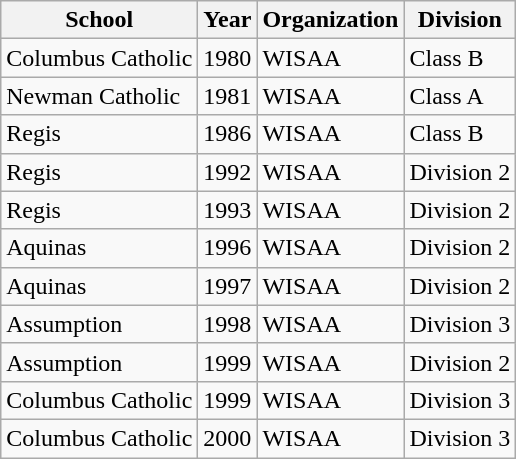<table class="wikitable">
<tr>
<th>School</th>
<th>Year</th>
<th>Organization</th>
<th>Division</th>
</tr>
<tr>
<td>Columbus Catholic</td>
<td>1980</td>
<td>WISAA</td>
<td>Class B</td>
</tr>
<tr>
<td>Newman Catholic</td>
<td>1981</td>
<td>WISAA</td>
<td>Class A</td>
</tr>
<tr>
<td>Regis</td>
<td>1986</td>
<td>WISAA</td>
<td>Class B</td>
</tr>
<tr>
<td>Regis</td>
<td>1992</td>
<td>WISAA</td>
<td>Division 2</td>
</tr>
<tr>
<td>Regis</td>
<td>1993</td>
<td>WISAA</td>
<td>Division 2</td>
</tr>
<tr>
<td>Aquinas</td>
<td>1996</td>
<td>WISAA</td>
<td>Division 2</td>
</tr>
<tr>
<td>Aquinas</td>
<td>1997</td>
<td>WISAA</td>
<td>Division 2</td>
</tr>
<tr>
<td>Assumption</td>
<td>1998</td>
<td>WISAA</td>
<td>Division 3</td>
</tr>
<tr>
<td>Assumption</td>
<td>1999</td>
<td>WISAA</td>
<td>Division 2</td>
</tr>
<tr>
<td>Columbus Catholic</td>
<td>1999</td>
<td>WISAA</td>
<td>Division 3</td>
</tr>
<tr>
<td>Columbus Catholic</td>
<td>2000</td>
<td>WISAA</td>
<td>Division 3</td>
</tr>
</table>
